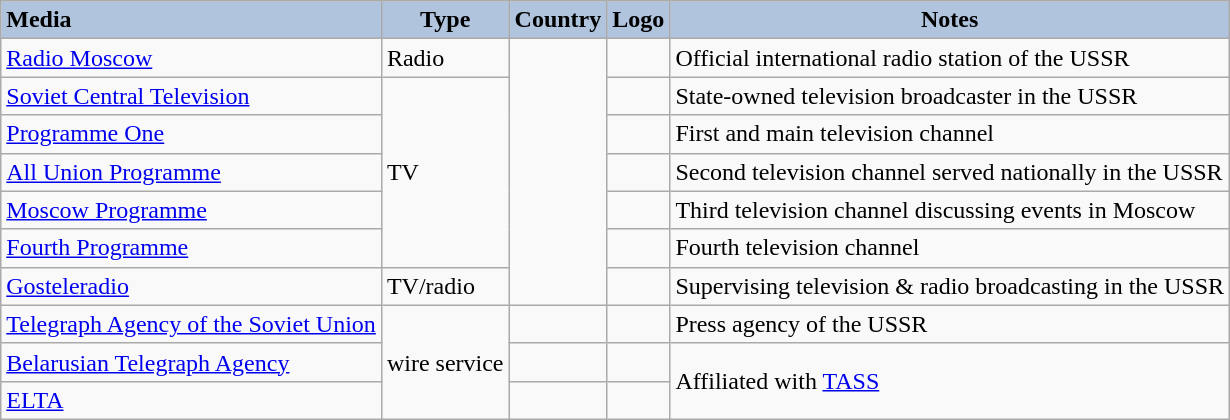<table class="wikitable" style="text-align: left">
<tr ">
<th style="text-align: left;background:#B0C4DE">Media</th>
<th style="background:#B0C4DE">Type</th>
<th style="background:#B0C4DE">Country</th>
<th style="background:#B0C4DE">Logo</th>
<th style="background:#B0C4DE">Notes</th>
</tr>
<tr>
<td align=left><a href='#'>Radio Moscow</a></td>
<td>Radio</td>
<td rowspan="7"></td>
<td></td>
<td>Official international radio station of the USSR</td>
</tr>
<tr>
<td align=left><a href='#'>Soviet Central Television</a></td>
<td rowspan="5">TV</td>
<td></td>
<td>State-owned television broadcaster in the USSR</td>
</tr>
<tr>
<td align=left><a href='#'>Programme One</a></td>
<td></td>
<td>First and main television channel</td>
</tr>
<tr>
<td align=left><a href='#'>All Union Programme</a></td>
<td></td>
<td>Second television channel served nationally in the USSR</td>
</tr>
<tr>
<td align=left><a href='#'>Moscow Programme</a></td>
<td></td>
<td>Third television channel discussing events in Moscow</td>
</tr>
<tr>
<td align=left><a href='#'>Fourth Programme</a></td>
<td></td>
<td>Fourth television channel</td>
</tr>
<tr>
<td align=left><a href='#'>Gosteleradio</a></td>
<td>TV/radio</td>
<td></td>
<td>Supervising television & radio broadcasting in the USSR</td>
</tr>
<tr>
<td align=left><a href='#'>Telegraph Agency of the Soviet Union</a></td>
<td rowspan="3">wire service</td>
<td></td>
<td></td>
<td>Press agency of the USSR</td>
</tr>
<tr>
<td align=left><a href='#'>Belarusian Telegraph Agency</a></td>
<td></td>
<td></td>
<td rowspan="2">Affiliated with <a href='#'>TASS</a></td>
</tr>
<tr>
<td align=left><a href='#'>ELTA</a></td>
<td></td>
<td></td>
</tr>
</table>
